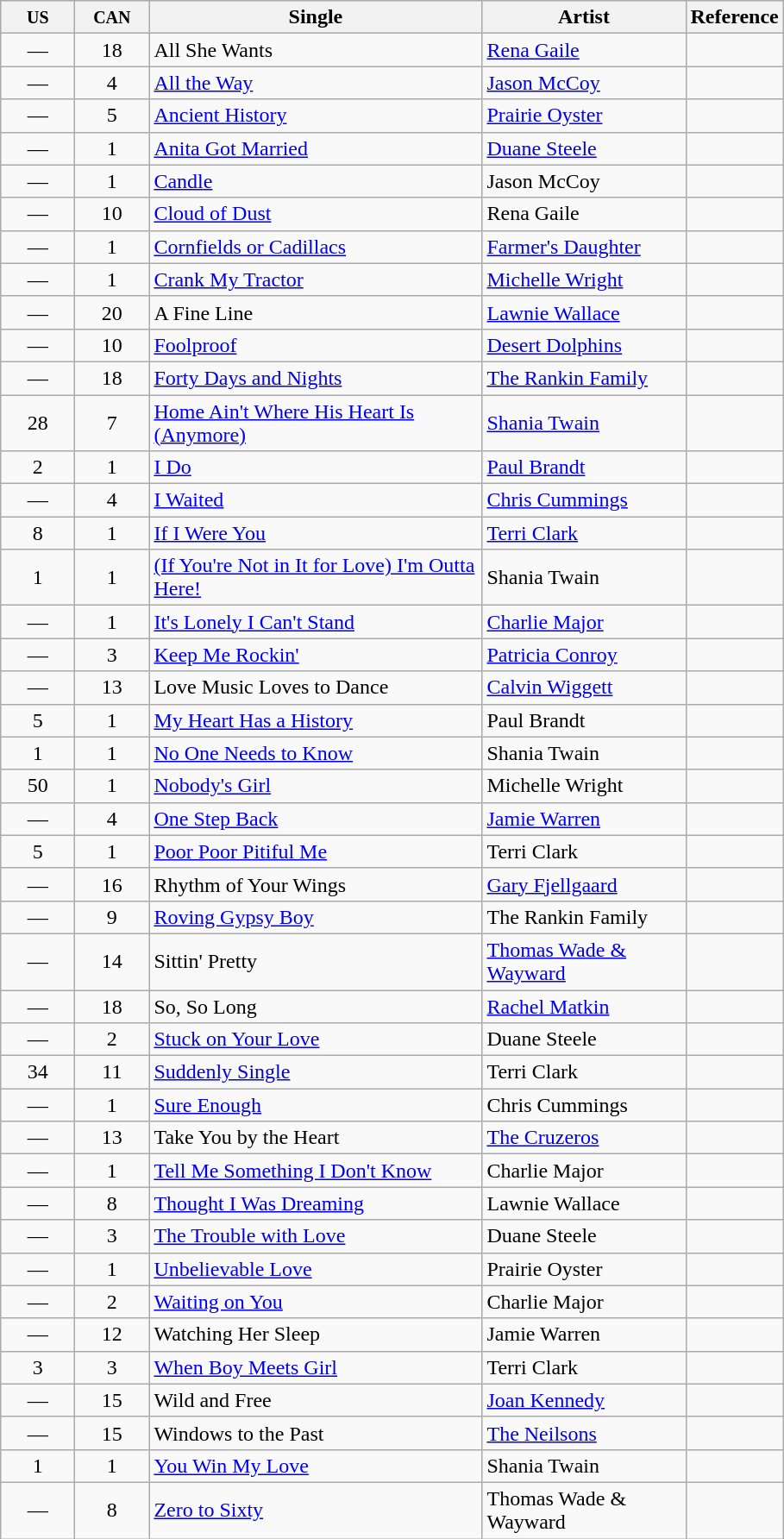<table class="wikitable sortable">
<tr>
<th width="50"><small>US</small></th>
<th width="50"><small>CAN</small></th>
<th width="250">Single</th>
<th width="150">Artist</th>
<th>Reference</th>
</tr>
<tr>
<td align="center">—</td>
<td align="center">18</td>
<td>All She Wants</td>
<td><a href='#'>Rena Gaile</a></td>
<td></td>
</tr>
<tr>
<td align="center">—</td>
<td align="center">4</td>
<td><a href='#'>All the Way</a></td>
<td><a href='#'>Jason McCoy</a></td>
<td></td>
</tr>
<tr>
<td align="center">—</td>
<td align="center">5</td>
<td><a href='#'>Ancient History</a></td>
<td><a href='#'>Prairie Oyster</a></td>
<td></td>
</tr>
<tr>
<td align="center">—</td>
<td align="center">1</td>
<td><a href='#'>Anita Got Married</a></td>
<td><a href='#'>Duane Steele</a></td>
<td></td>
</tr>
<tr>
<td align="center">—</td>
<td align="center">1</td>
<td><a href='#'>Candle</a></td>
<td>Jason McCoy</td>
<td></td>
</tr>
<tr>
<td align="center">—</td>
<td align="center">10</td>
<td><a href='#'>Cloud of Dust</a></td>
<td>Rena Gaile</td>
<td></td>
</tr>
<tr>
<td align="center">—</td>
<td align="center">1</td>
<td><a href='#'>Cornfields or Cadillacs</a></td>
<td><a href='#'>Farmer's Daughter</a></td>
<td></td>
</tr>
<tr>
<td align="center">—</td>
<td align="center">1</td>
<td><a href='#'>Crank My Tractor</a></td>
<td><a href='#'>Michelle Wright</a></td>
<td></td>
</tr>
<tr>
<td align="center">—</td>
<td align="center">20</td>
<td>A Fine Line</td>
<td><a href='#'>Lawnie Wallace</a></td>
<td></td>
</tr>
<tr>
<td align="center">—</td>
<td align="center">10</td>
<td><a href='#'>Foolproof</a></td>
<td><a href='#'>Desert Dolphins</a></td>
<td></td>
</tr>
<tr>
<td align="center">—</td>
<td align="center">18</td>
<td><a href='#'>Forty Days and Nights</a></td>
<td><a href='#'>The Rankin Family</a></td>
<td></td>
</tr>
<tr>
<td align="center">28</td>
<td align="center">7</td>
<td><a href='#'>Home Ain't Where His Heart Is (Anymore)</a></td>
<td><a href='#'>Shania Twain</a></td>
<td></td>
</tr>
<tr>
<td align="center">2</td>
<td align="center">1</td>
<td><a href='#'>I Do</a></td>
<td><a href='#'>Paul Brandt</a></td>
<td></td>
</tr>
<tr>
<td align="center">—</td>
<td align="center">4</td>
<td><a href='#'>I Waited</a></td>
<td><a href='#'>Chris Cummings</a></td>
<td></td>
</tr>
<tr>
<td align="center">8</td>
<td align="center">1</td>
<td><a href='#'>If I Were You</a></td>
<td><a href='#'>Terri Clark</a></td>
<td></td>
</tr>
<tr>
<td align="center">1</td>
<td align="center">1</td>
<td><a href='#'>(If You're Not in It for Love) I'm Outta Here!</a></td>
<td>Shania Twain</td>
<td></td>
</tr>
<tr>
<td align="center">—</td>
<td align="center">1</td>
<td><a href='#'>It's Lonely I Can't Stand</a></td>
<td><a href='#'>Charlie Major</a></td>
<td></td>
</tr>
<tr>
<td align="center">—</td>
<td align="center">3</td>
<td><a href='#'>Keep Me Rockin'</a></td>
<td><a href='#'>Patricia Conroy</a></td>
<td></td>
</tr>
<tr>
<td align="center">—</td>
<td align="center">13</td>
<td>Love Music Loves to Dance</td>
<td><a href='#'>Calvin Wiggett</a></td>
<td></td>
</tr>
<tr>
<td align="center">5</td>
<td align="center">1</td>
<td><a href='#'>My Heart Has a History</a></td>
<td>Paul Brandt</td>
<td></td>
</tr>
<tr>
<td align="center">1</td>
<td align="center">1</td>
<td><a href='#'>No One Needs to Know</a></td>
<td>Shania Twain</td>
<td></td>
</tr>
<tr>
<td align="center">50</td>
<td align="center">1</td>
<td><a href='#'>Nobody's Girl</a></td>
<td>Michelle Wright</td>
<td></td>
</tr>
<tr>
<td align="center">—</td>
<td align="center">4</td>
<td><a href='#'>One Step Back</a></td>
<td><a href='#'>Jamie Warren</a></td>
<td></td>
</tr>
<tr>
<td align="center">5</td>
<td align="center">1</td>
<td><a href='#'>Poor Poor Pitiful Me</a></td>
<td>Terri Clark</td>
<td></td>
</tr>
<tr>
<td align="center">—</td>
<td align="center">16</td>
<td>Rhythm of Your Wings</td>
<td><a href='#'>Gary Fjellgaard</a></td>
<td></td>
</tr>
<tr>
<td align="center">—</td>
<td align="center">9</td>
<td><a href='#'>Roving Gypsy Boy</a></td>
<td>The Rankin Family</td>
<td></td>
</tr>
<tr>
<td align="center">—</td>
<td align="center">14</td>
<td>Sittin' Pretty</td>
<td><a href='#'>Thomas Wade & Wayward</a></td>
<td></td>
</tr>
<tr>
<td align="center">—</td>
<td align="center">18</td>
<td>So, So Long</td>
<td><a href='#'>Rachel Matkin</a></td>
<td></td>
</tr>
<tr>
<td align="center">—</td>
<td align="center">2</td>
<td><a href='#'>Stuck on Your Love</a></td>
<td>Duane Steele</td>
<td></td>
</tr>
<tr>
<td align="center">34</td>
<td align="center">11</td>
<td><a href='#'>Suddenly Single</a></td>
<td>Terri Clark</td>
<td></td>
</tr>
<tr>
<td align="center">—</td>
<td align="center">1</td>
<td><a href='#'>Sure Enough</a></td>
<td>Chris Cummings</td>
<td></td>
</tr>
<tr>
<td align="center">—</td>
<td align="center">13</td>
<td>Take You by the Heart</td>
<td><a href='#'>The Cruzeros</a></td>
<td></td>
</tr>
<tr>
<td align="center">—</td>
<td align="center">1</td>
<td><a href='#'>Tell Me Something I Don't Know</a></td>
<td>Charlie Major</td>
<td></td>
</tr>
<tr>
<td align="center">—</td>
<td align="center">8</td>
<td><a href='#'>Thought I Was Dreaming</a></td>
<td>Lawnie Wallace</td>
<td></td>
</tr>
<tr>
<td align="center">—</td>
<td align="center">3</td>
<td><a href='#'>The Trouble with Love</a></td>
<td>Duane Steele</td>
<td></td>
</tr>
<tr>
<td align="center">—</td>
<td align="center">1</td>
<td><a href='#'>Unbelievable Love</a></td>
<td>Prairie Oyster</td>
<td></td>
</tr>
<tr>
<td align="center">—</td>
<td align="center">2</td>
<td><a href='#'>Waiting on You</a></td>
<td>Charlie Major</td>
<td></td>
</tr>
<tr>
<td align="center">—</td>
<td align="center">12</td>
<td>Watching Her Sleep</td>
<td>Jamie Warren</td>
<td></td>
</tr>
<tr>
<td align="center">3</td>
<td align="center">3</td>
<td><a href='#'>When Boy Meets Girl</a></td>
<td>Terri Clark</td>
<td></td>
</tr>
<tr>
<td align="center">—</td>
<td align="center">15</td>
<td>Wild and Free</td>
<td><a href='#'>Joan Kennedy</a></td>
<td></td>
</tr>
<tr>
<td align="center">—</td>
<td align="center">15</td>
<td>Windows to the Past</td>
<td><a href='#'>The Neilsons</a></td>
<td></td>
</tr>
<tr>
<td align="center">1</td>
<td align="center">1</td>
<td><a href='#'>You Win My Love</a></td>
<td>Shania Twain</td>
<td></td>
</tr>
<tr>
<td align="center">—</td>
<td align="center">8</td>
<td><a href='#'>Zero to Sixty</a></td>
<td>Thomas Wade & Wayward</td>
<td></td>
</tr>
</table>
